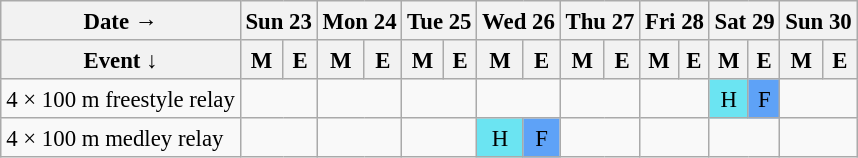<table class="wikitable" style="margin:0.5em auto; font-size:95%; line-height:1.25em;">
<tr style="text-align:center;">
<th>Date →</th>
<th colspan="2">Sun 23</th>
<th colspan="2">Mon 24</th>
<th colspan="2">Tue 25</th>
<th colspan="2">Wed 26</th>
<th colspan="2">Thu 27</th>
<th colspan="2">Fri 28</th>
<th colspan="2">Sat 29</th>
<th colspan="2">Sun 30</th>
</tr>
<tr>
<th>Event ↓</th>
<th>M</th>
<th>E</th>
<th>M</th>
<th>E</th>
<th>M</th>
<th>E</th>
<th>M</th>
<th>E</th>
<th>M</th>
<th>E</th>
<th>M</th>
<th>E</th>
<th>M</th>
<th>E</th>
<th>M</th>
<th>E</th>
</tr>
<tr>
<td class=event>4 × 100 m freestyle relay</td>
<td colspan=2></td>
<td colspan=2></td>
<td colspan=2></td>
<td colspan=2></td>
<td colspan=2></td>
<td colspan=2></td>
<td style="background-color:#6be4f2; text-align:center;">H</td>
<td style="background-color:#5ea2f7; text-align:center;">F</td>
<td colspan=2></td>
</tr>
<tr>
<td class=event>4 × 100 m medley relay</td>
<td colspan=2></td>
<td colspan=2></td>
<td colspan=2></td>
<td style="background-color:#6be4f2; text-align:center;">H</td>
<td style="background-color:#5ea2f7; text-align:center;">F</td>
<td colspan=2></td>
<td colspan=2></td>
<td colspan=2></td>
<td colspan=2></td>
</tr>
</table>
